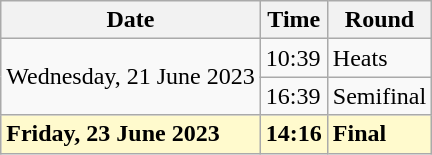<table class="wikitable">
<tr>
<th>Date</th>
<th>Time</th>
<th>Round</th>
</tr>
<tr>
<td rowspan=2>Wednesday, 21 June 2023</td>
<td>10:39</td>
<td>Heats</td>
</tr>
<tr>
<td>16:39</td>
<td>Semifinal</td>
</tr>
<tr style=background:lemonchiffon>
<td><strong>Friday, 23 June 2023</strong></td>
<td><strong>14:16</strong></td>
<td><strong>Final</strong></td>
</tr>
</table>
